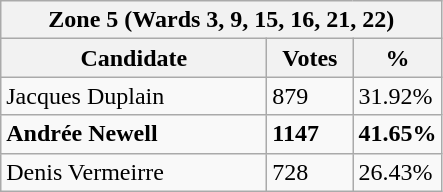<table class="wikitable">
<tr>
<th colspan="3">Zone 5 (Wards 3, 9, 15, 16, 21, 22)</th>
</tr>
<tr>
<th style="width: 170px">Candidate</th>
<th style="width: 50px">Votes</th>
<th style="width: 40px">%</th>
</tr>
<tr>
<td>Jacques Duplain</td>
<td>879</td>
<td>31.92%</td>
</tr>
<tr>
<td><strong>Andrée Newell</strong></td>
<td><strong>1147</strong></td>
<td><strong>41.65%</strong></td>
</tr>
<tr>
<td>Denis Vermeirre</td>
<td>728</td>
<td>26.43%</td>
</tr>
</table>
